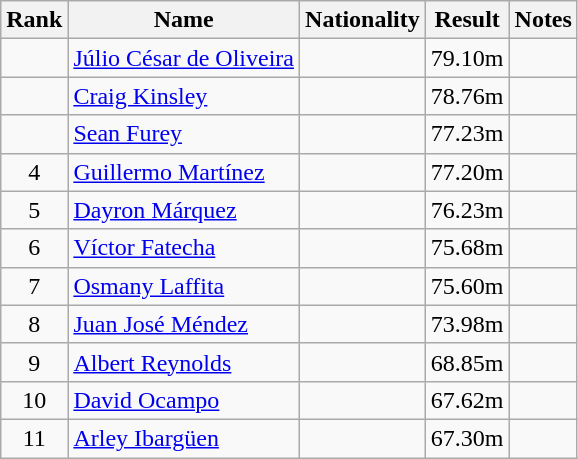<table class="wikitable sortable" style="text-align:center">
<tr>
<th>Rank</th>
<th>Name</th>
<th>Nationality</th>
<th>Result</th>
<th>Notes</th>
</tr>
<tr>
<td></td>
<td align=left><a href='#'>Júlio César de Oliveira</a></td>
<td></td>
<td>79.10m</td>
<td></td>
</tr>
<tr>
<td></td>
<td align=left><a href='#'>Craig Kinsley</a></td>
<td></td>
<td>78.76m</td>
<td></td>
</tr>
<tr>
<td></td>
<td align=left><a href='#'>Sean Furey</a></td>
<td></td>
<td>77.23m</td>
<td></td>
</tr>
<tr>
<td>4</td>
<td align=left><a href='#'>Guillermo Martínez</a></td>
<td></td>
<td>77.20m</td>
<td></td>
</tr>
<tr>
<td>5</td>
<td align=left><a href='#'>Dayron Márquez</a></td>
<td></td>
<td>76.23m</td>
<td></td>
</tr>
<tr>
<td>6</td>
<td align=left><a href='#'>Víctor Fatecha</a></td>
<td></td>
<td>75.68m</td>
<td></td>
</tr>
<tr>
<td>7</td>
<td align=left><a href='#'>Osmany Laffita</a></td>
<td></td>
<td>75.60m</td>
<td></td>
</tr>
<tr>
<td>8</td>
<td align=left><a href='#'>Juan José Méndez</a></td>
<td></td>
<td>73.98m</td>
<td></td>
</tr>
<tr>
<td>9</td>
<td align=left><a href='#'>Albert Reynolds</a></td>
<td></td>
<td>68.85m</td>
<td></td>
</tr>
<tr>
<td>10</td>
<td align=left><a href='#'>David Ocampo</a></td>
<td></td>
<td>67.62m</td>
<td></td>
</tr>
<tr>
<td>11</td>
<td align=left><a href='#'>Arley Ibargüen</a></td>
<td></td>
<td>67.30m</td>
<td></td>
</tr>
</table>
